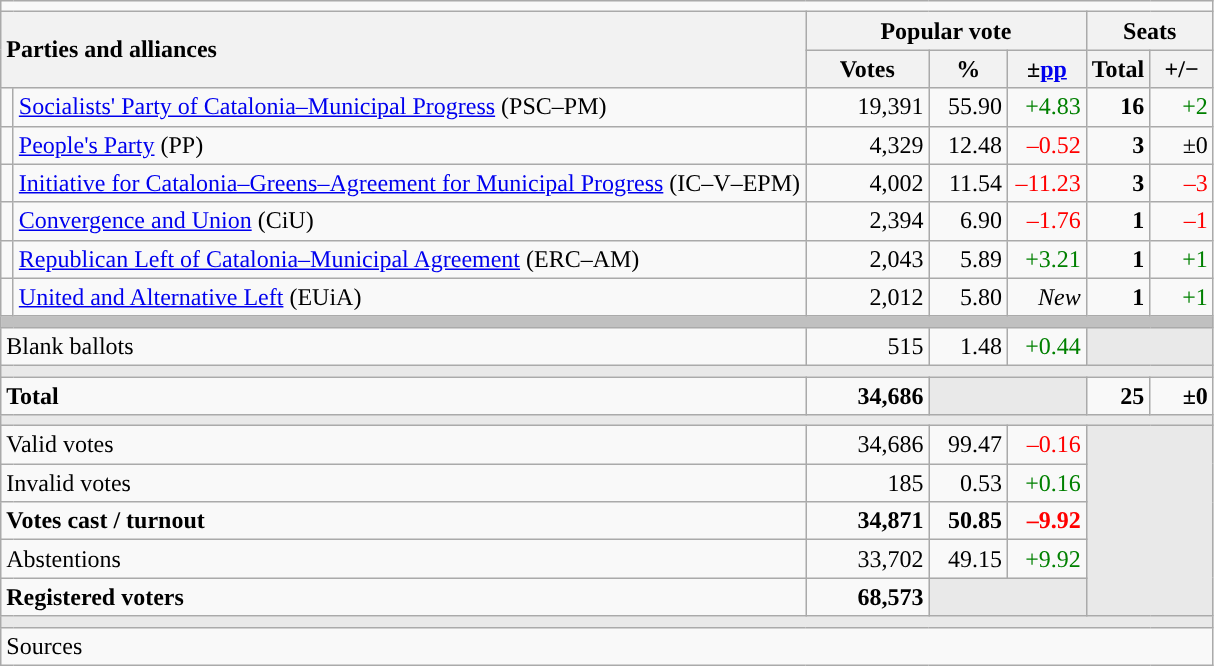<table class="wikitable" style="text-align:right;">
<tr>
<td colspan="7"></td>
</tr>
<tr>
<th style="text-align:left;" rowspan="2" colspan="2" width="525">Parties and alliances</th>
<th colspan="3">Popular vote</th>
<th colspan="2">Seats</th>
</tr>
<tr>
<th width="75">Votes</th>
<th width="45">%</th>
<th width="45">±<a href='#'>pp</a></th>
<th width="35">Total</th>
<th width="35">+/−</th>
</tr>
<tr>
<td width="1" style="color:inherit;background:"></td>
<td align="left"><a href='#'>Socialists' Party of Catalonia–Municipal Progress</a> (PSC–PM)</td>
<td>19,391</td>
<td>55.90</td>
<td style="color:green;">+4.83</td>
<td><strong>16</strong></td>
<td style="color:green;">+2</td>
</tr>
<tr>
<td style="color:inherit;background:"></td>
<td align="left"><a href='#'>People's Party</a> (PP)</td>
<td>4,329</td>
<td>12.48</td>
<td style="color:red;">–0.52</td>
<td><strong>3</strong></td>
<td>±0</td>
</tr>
<tr>
<td style="color:inherit;background:"></td>
<td align="left"><a href='#'>Initiative for Catalonia–Greens–Agreement for Municipal Progress</a> (IC–V–EPM)</td>
<td>4,002</td>
<td>11.54</td>
<td style="color:red;">–11.23</td>
<td><strong>3</strong></td>
<td style="color:red;">–3</td>
</tr>
<tr>
<td style="color:inherit;background:"></td>
<td align="left"><a href='#'>Convergence and Union</a> (CiU)</td>
<td>2,394</td>
<td>6.90</td>
<td style="color:red;">–1.76</td>
<td><strong>1</strong></td>
<td style="color:red;">–1</td>
</tr>
<tr>
<td style="color:inherit;background:"></td>
<td align="left"><a href='#'>Republican Left of Catalonia–Municipal Agreement</a> (ERC–AM)</td>
<td>2,043</td>
<td>5.89</td>
<td style="color:green;">+3.21</td>
<td><strong>1</strong></td>
<td style="color:green;">+1</td>
</tr>
<tr>
<td style="color:inherit;background:"></td>
<td align="left"><a href='#'>United and Alternative Left</a> (EUiA)</td>
<td>2,012</td>
<td>5.80</td>
<td><em>New</em></td>
<td><strong>1</strong></td>
<td style="color:green;">+1</td>
</tr>
<tr>
<td colspan="7" style="color:inherit;background:#C0C0C0"></td>
</tr>
<tr>
<td align="left" colspan="2">Blank ballots</td>
<td>515</td>
<td>1.48</td>
<td style="color:green;">+0.44</td>
<td style="color:inherit;background:#E9E9E9" colspan="2"></td>
</tr>
<tr>
<td colspan="7" style="color:inherit;background:#E9E9E9"></td>
</tr>
<tr style="font-weight:bold;">
<td align="left" colspan="2">Total</td>
<td>34,686</td>
<td bgcolor="#E9E9E9" colspan="2"></td>
<td>25</td>
<td>±0</td>
</tr>
<tr>
<td colspan="7" style="color:inherit;background:#E9E9E9"></td>
</tr>
<tr>
<td align="left" colspan="2">Valid votes</td>
<td>34,686</td>
<td>99.47</td>
<td style="color:red;">–0.16</td>
<td bgcolor="#E9E9E9" colspan="2" rowspan="5"></td>
</tr>
<tr>
<td align="left" colspan="2">Invalid votes</td>
<td>185</td>
<td>0.53</td>
<td style="color:green;">+0.16</td>
</tr>
<tr style="font-weight:bold;">
<td align="left" colspan="2">Votes cast / turnout</td>
<td>34,871</td>
<td>50.85</td>
<td style="color:red;">–9.92</td>
</tr>
<tr>
<td align="left" colspan="2">Abstentions</td>
<td>33,702</td>
<td>49.15</td>
<td style="color:green;">+9.92</td>
</tr>
<tr style="font-weight:bold;">
<td align="left" colspan="2">Registered voters</td>
<td>68,573</td>
<td bgcolor="#E9E9E9" colspan="2"></td>
</tr>
<tr>
<td colspan="7" style="color:inherit;background:#E9E9E9"></td>
</tr>
<tr>
<td align="left" colspan="7">Sources</td>
</tr>
</table>
